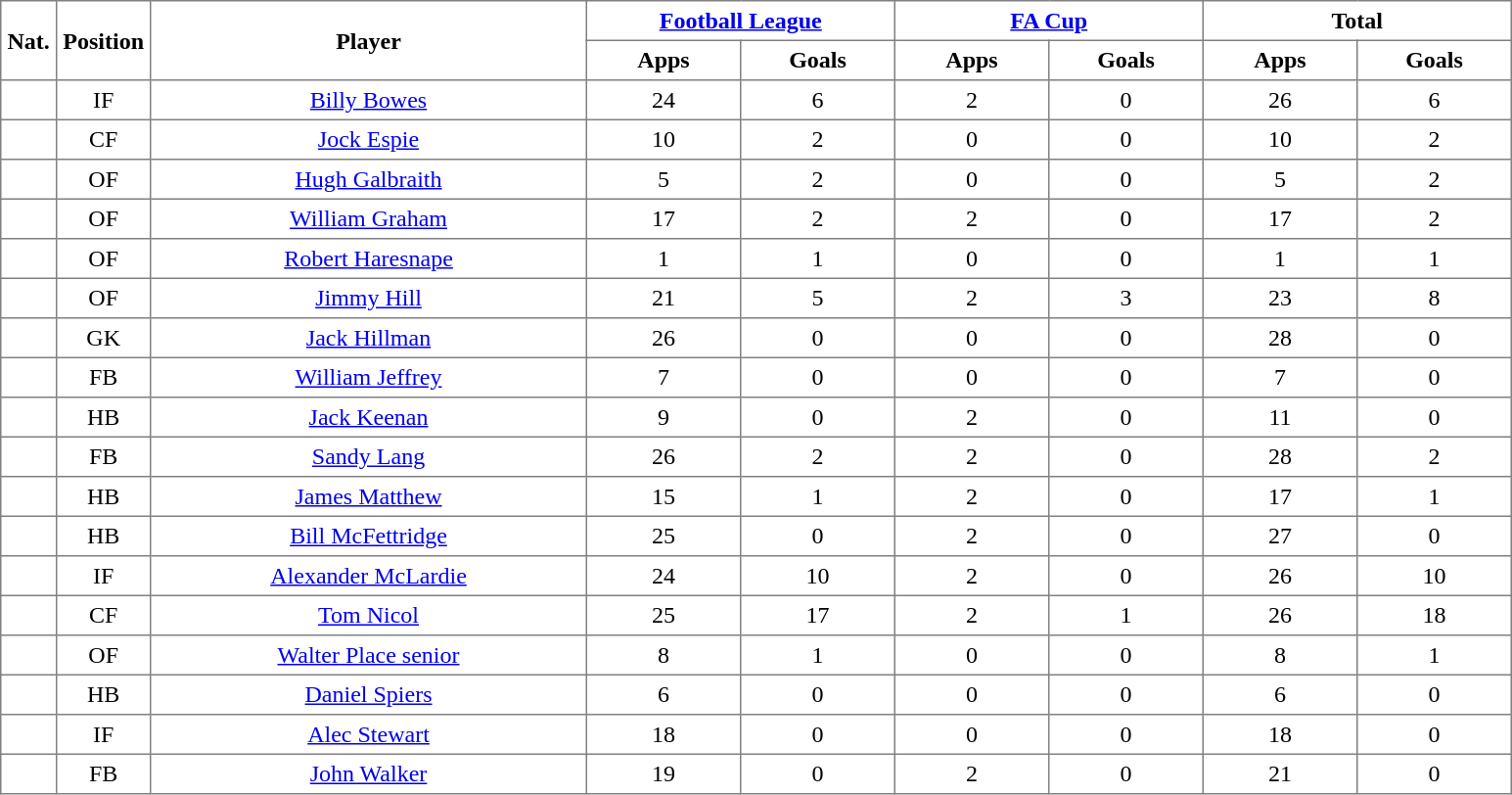<table class="toccolours" border="1" cellpadding="4" cellspacing="0" style="text-align:center; border-collapse: collapse; margin:0;">
<tr>
<th rowspan=2>Nat.</th>
<th rowspan=2>Position</th>
<th rowspan=2 style="width:18em">Player</th>
<th colspan=2 style="width:12em"><a href='#'>Football League</a></th>
<th colspan=2 style="width:12em"><a href='#'>FA Cup</a></th>
<th colspan=2 style="width:12em">Total</th>
</tr>
<tr>
<th style="width:6em">Apps</th>
<th style="width:6em">Goals</th>
<th style="width:6em">Apps</th>
<th style="width:6em">Goals</th>
<th style="width:6em">Apps</th>
<th style="width:6em">Goals</th>
</tr>
<tr>
<td></td>
<td>IF</td>
<td><a href='#'>Billy Bowes</a></td>
<td>24</td>
<td>6</td>
<td>2</td>
<td>0</td>
<td>26</td>
<td>6</td>
</tr>
<tr>
<td></td>
<td>CF</td>
<td><a href='#'>Jock Espie</a></td>
<td>10</td>
<td>2</td>
<td>0</td>
<td>0</td>
<td>10</td>
<td>2</td>
</tr>
<tr>
<td></td>
<td>OF</td>
<td><a href='#'>Hugh Galbraith</a></td>
<td>5</td>
<td>2</td>
<td>0</td>
<td>0</td>
<td>5</td>
<td>2</td>
</tr>
<tr>
<td></td>
<td>OF</td>
<td><a href='#'>William Graham</a></td>
<td>17</td>
<td>2</td>
<td>2</td>
<td>0</td>
<td>17</td>
<td>2</td>
</tr>
<tr>
<td></td>
<td>OF</td>
<td><a href='#'>Robert Haresnape</a></td>
<td>1</td>
<td>1</td>
<td>0</td>
<td>0</td>
<td>1</td>
<td>1</td>
</tr>
<tr>
<td></td>
<td>OF</td>
<td><a href='#'>Jimmy Hill</a></td>
<td>21</td>
<td>5</td>
<td>2</td>
<td>3</td>
<td>23</td>
<td>8</td>
</tr>
<tr>
<td></td>
<td>GK</td>
<td><a href='#'>Jack Hillman</a></td>
<td>26</td>
<td>0</td>
<td>0</td>
<td>0</td>
<td>28</td>
<td>0</td>
</tr>
<tr>
<td></td>
<td>FB</td>
<td><a href='#'>William Jeffrey</a></td>
<td>7</td>
<td>0</td>
<td>0</td>
<td>0</td>
<td>7</td>
<td>0</td>
</tr>
<tr>
<td></td>
<td>HB</td>
<td><a href='#'>Jack Keenan</a></td>
<td>9</td>
<td>0</td>
<td>2</td>
<td>0</td>
<td>11</td>
<td>0</td>
</tr>
<tr>
<td></td>
<td>FB</td>
<td><a href='#'>Sandy Lang</a></td>
<td>26</td>
<td>2</td>
<td>2</td>
<td>0</td>
<td>28</td>
<td>2</td>
</tr>
<tr>
<td></td>
<td>HB</td>
<td><a href='#'>James Matthew</a></td>
<td>15</td>
<td>1</td>
<td>2</td>
<td>0</td>
<td>17</td>
<td>1</td>
</tr>
<tr>
<td></td>
<td>HB</td>
<td><a href='#'>Bill McFettridge</a></td>
<td>25</td>
<td>0</td>
<td>2</td>
<td>0</td>
<td>27</td>
<td>0</td>
</tr>
<tr>
<td></td>
<td>IF</td>
<td><a href='#'>Alexander McLardie</a></td>
<td>24</td>
<td>10</td>
<td>2</td>
<td>0</td>
<td>26</td>
<td>10</td>
</tr>
<tr>
<td></td>
<td>CF</td>
<td><a href='#'>Tom Nicol</a></td>
<td>25</td>
<td>17</td>
<td>2</td>
<td>1</td>
<td>26</td>
<td>18</td>
</tr>
<tr>
<td></td>
<td>OF</td>
<td><a href='#'>Walter Place senior</a></td>
<td>8</td>
<td>1</td>
<td>0</td>
<td>0</td>
<td>8</td>
<td>1</td>
</tr>
<tr>
<td></td>
<td>HB</td>
<td><a href='#'>Daniel Spiers</a></td>
<td>6</td>
<td>0</td>
<td>0</td>
<td>0</td>
<td>6</td>
<td>0</td>
</tr>
<tr>
<td></td>
<td>IF</td>
<td><a href='#'>Alec Stewart</a></td>
<td>18</td>
<td>0</td>
<td>0</td>
<td>0</td>
<td>18</td>
<td>0</td>
</tr>
<tr>
<td></td>
<td>FB</td>
<td><a href='#'>John Walker</a></td>
<td>19</td>
<td>0</td>
<td>2</td>
<td>0</td>
<td>21</td>
<td>0</td>
</tr>
</table>
